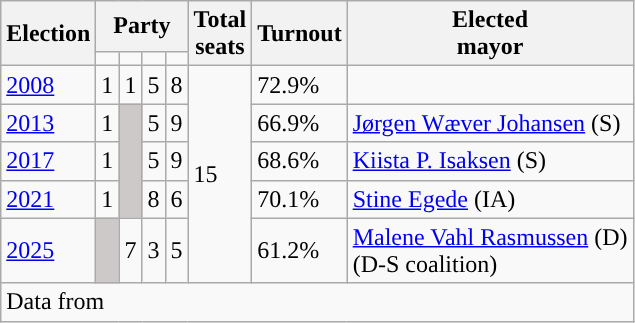<table class="wikitable">
<tr>
<th rowspan="2">Election</th>
<th colspan="4">Party</th>
<th rowspan="2">Total<br>seats</th>
<th rowspan="2">Turnout</th>
<th rowspan="2">Elected<br>mayor</th>
</tr>
<tr>
<td style="background:"><a href='#'></a></td>
<td style="background:"><a href='#'></a></td>
<td style="background:"><a href='#'></a></td>
<td style="background:"><a href='#'></a></td>
</tr>
<tr>
<td><a href='#'>2008</a></td>
<td>1</td>
<td>1</td>
<td>5</td>
<td>8</td>
<td rowspan="5">15</td>
<td>72.9%</td>
<td></td>
</tr>
<tr>
<td><a href='#'>2013</a></td>
<td>1</td>
<td style="background:#CDC9C9;" rowspan="3"></td>
<td>5</td>
<td>9</td>
<td>66.9%</td>
<td><a href='#'>Jørgen Wæver Johansen</a> (S)</td>
</tr>
<tr>
<td><a href='#'>2017</a></td>
<td>1</td>
<td>5</td>
<td>9</td>
<td>68.6%</td>
<td><a href='#'>Kiista P. Isaksen</a> (S)</td>
</tr>
<tr>
<td><a href='#'>2021</a></td>
<td>1</td>
<td>8</td>
<td>6</td>
<td>70.1%</td>
<td><a href='#'>Stine Egede</a> (IA)</td>
</tr>
<tr>
<td><a href='#'>2025</a></td>
<td style="background:#CDC9C9;"></td>
<td>7</td>
<td>3</td>
<td>5</td>
<td>61.2%</td>
<td><a href='#'>Malene Vahl Rasmussen</a> (D) <br> (D-S coalition)</td>
</tr>
<tr>
<td colspan="14">Data from </td>
</tr>
</table>
